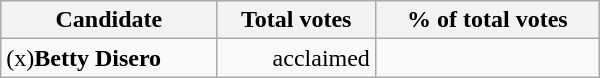<table class="wikitable" width="400">
<tr>
<th align="left">Candidate</th>
<th align="right">Total votes</th>
<th align="right">% of total votes</th>
</tr>
<tr>
<td align="left">(x)<strong>Betty Disero</strong></td>
<td align="right">acclaimed</td>
<td align="right"></td>
</tr>
</table>
